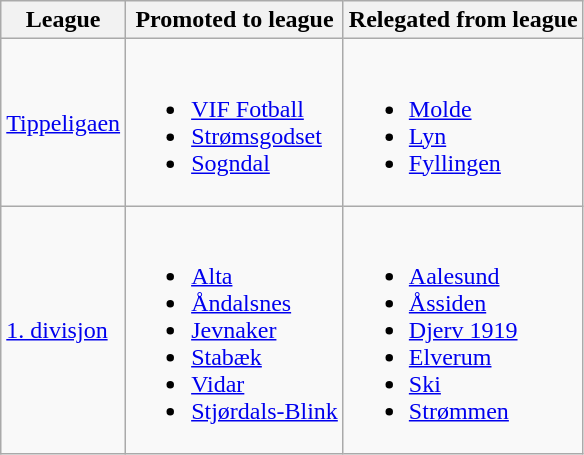<table class="wikitable">
<tr>
<th>League</th>
<th>Promoted to league</th>
<th>Relegated from league</th>
</tr>
<tr>
<td><a href='#'>Tippeligaen</a></td>
<td><br><ul><li><a href='#'>VIF Fotball</a></li><li><a href='#'>Strømsgodset</a></li><li><a href='#'>Sogndal</a></li></ul></td>
<td><br><ul><li><a href='#'>Molde</a></li><li><a href='#'>Lyn</a></li><li><a href='#'>Fyllingen</a></li></ul></td>
</tr>
<tr>
<td><a href='#'>1. divisjon</a></td>
<td><br><ul><li><a href='#'>Alta</a></li><li><a href='#'>Åndalsnes</a></li><li><a href='#'>Jevnaker</a></li><li><a href='#'>Stabæk</a></li><li><a href='#'>Vidar</a></li><li><a href='#'>Stjørdals-Blink</a></li></ul></td>
<td><br><ul><li><a href='#'>Aalesund</a></li><li><a href='#'>Åssiden</a></li><li><a href='#'>Djerv 1919</a></li><li><a href='#'>Elverum</a></li><li><a href='#'>Ski</a></li><li><a href='#'>Strømmen</a></li></ul></td>
</tr>
</table>
